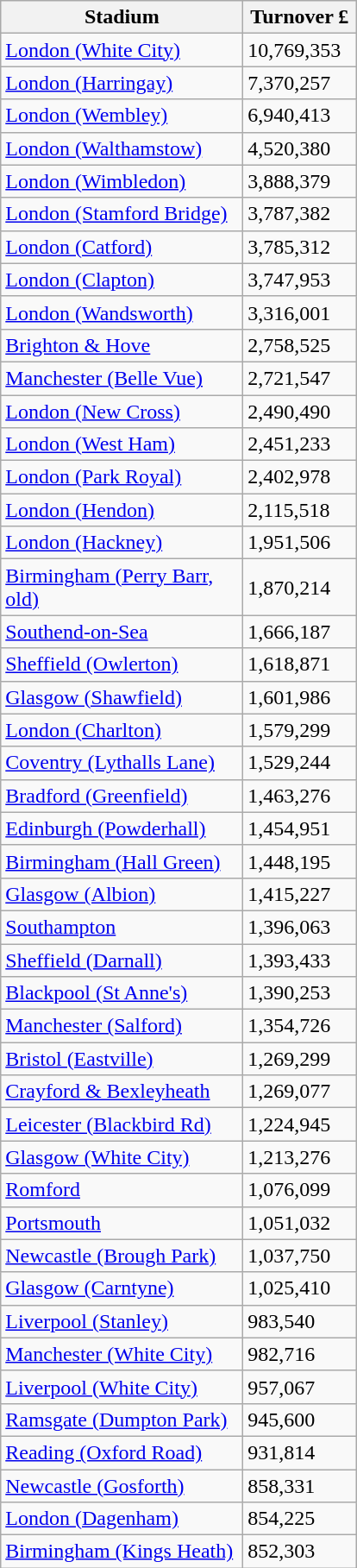<table class="wikitable">
<tr>
<th width=180>Stadium</th>
<th width=80>Turnover £</th>
</tr>
<tr>
<td><a href='#'>London (White City)</a></td>
<td>10,769,353</td>
</tr>
<tr>
<td><a href='#'>London (Harringay)</a></td>
<td>7,370,257</td>
</tr>
<tr>
<td><a href='#'>London (Wembley)</a></td>
<td>6,940,413</td>
</tr>
<tr>
<td><a href='#'>London (Walthamstow)</a></td>
<td>4,520,380</td>
</tr>
<tr>
<td><a href='#'>London (Wimbledon)</a></td>
<td>3,888,379</td>
</tr>
<tr>
<td><a href='#'>London (Stamford Bridge)</a></td>
<td>3,787,382</td>
</tr>
<tr>
<td><a href='#'>London (Catford)</a></td>
<td>3,785,312</td>
</tr>
<tr>
<td><a href='#'>London (Clapton)</a></td>
<td>3,747,953</td>
</tr>
<tr>
<td><a href='#'>London (Wandsworth)</a></td>
<td>3,316,001</td>
</tr>
<tr>
<td><a href='#'>Brighton & Hove</a></td>
<td>2,758,525</td>
</tr>
<tr>
<td><a href='#'>Manchester (Belle Vue)</a></td>
<td>2,721,547</td>
</tr>
<tr>
<td><a href='#'>London (New Cross)</a></td>
<td>2,490,490</td>
</tr>
<tr>
<td><a href='#'>London (West Ham)</a></td>
<td>2,451,233</td>
</tr>
<tr>
<td><a href='#'>London (Park Royal)</a></td>
<td>2,402,978</td>
</tr>
<tr>
<td><a href='#'>London (Hendon)</a></td>
<td>2,115,518</td>
</tr>
<tr>
<td><a href='#'>London (Hackney)</a></td>
<td>1,951,506</td>
</tr>
<tr>
<td><a href='#'>Birmingham (Perry Barr, old)</a></td>
<td>1,870,214</td>
</tr>
<tr>
<td><a href='#'>Southend-on-Sea</a></td>
<td>1,666,187</td>
</tr>
<tr>
<td><a href='#'>Sheffield (Owlerton)</a></td>
<td>1,618,871</td>
</tr>
<tr>
<td><a href='#'>Glasgow (Shawfield)</a></td>
<td>1,601,986</td>
</tr>
<tr>
<td><a href='#'>London (Charlton)</a></td>
<td>1,579,299</td>
</tr>
<tr>
<td><a href='#'>Coventry (Lythalls Lane)</a></td>
<td>1,529,244</td>
</tr>
<tr>
<td><a href='#'>Bradford (Greenfield)</a></td>
<td>1,463,276</td>
</tr>
<tr>
<td><a href='#'>Edinburgh (Powderhall)</a></td>
<td>1,454,951</td>
</tr>
<tr>
<td><a href='#'>Birmingham (Hall Green)</a></td>
<td>1,448,195</td>
</tr>
<tr>
<td><a href='#'>Glasgow (Albion)</a></td>
<td>1,415,227</td>
</tr>
<tr>
<td><a href='#'>Southampton</a></td>
<td>1,396,063</td>
</tr>
<tr>
<td><a href='#'>Sheffield (Darnall)</a></td>
<td>1,393,433</td>
</tr>
<tr>
<td><a href='#'>Blackpool (St Anne's)</a></td>
<td>1,390,253</td>
</tr>
<tr>
<td><a href='#'>Manchester (Salford)</a></td>
<td>1,354,726</td>
</tr>
<tr>
<td><a href='#'>Bristol (Eastville)</a></td>
<td>1,269,299</td>
</tr>
<tr>
<td><a href='#'>Crayford & Bexleyheath</a></td>
<td>1,269,077</td>
</tr>
<tr>
<td><a href='#'>Leicester (Blackbird Rd)</a></td>
<td>1,224,945</td>
</tr>
<tr>
<td><a href='#'>Glasgow (White City)</a></td>
<td>1,213,276</td>
</tr>
<tr>
<td><a href='#'>Romford</a></td>
<td>1,076,099</td>
</tr>
<tr>
<td><a href='#'>Portsmouth</a></td>
<td>1,051,032</td>
</tr>
<tr>
<td><a href='#'>Newcastle (Brough Park)</a></td>
<td>1,037,750</td>
</tr>
<tr>
<td><a href='#'>Glasgow (Carntyne)</a></td>
<td>1,025,410</td>
</tr>
<tr>
<td><a href='#'>Liverpool (Stanley)</a></td>
<td>983,540</td>
</tr>
<tr>
<td><a href='#'>Manchester (White City)</a></td>
<td>982,716</td>
</tr>
<tr>
<td><a href='#'>Liverpool (White City)</a></td>
<td>957,067</td>
</tr>
<tr>
<td><a href='#'>Ramsgate (Dumpton Park)</a></td>
<td>945,600</td>
</tr>
<tr>
<td><a href='#'>Reading (Oxford Road)</a></td>
<td>931,814</td>
</tr>
<tr>
<td><a href='#'>Newcastle (Gosforth)</a></td>
<td>858,331</td>
</tr>
<tr>
<td><a href='#'>London (Dagenham)</a></td>
<td>854,225</td>
</tr>
<tr>
<td><a href='#'>Birmingham (Kings Heath)</a></td>
<td>852,303</td>
</tr>
</table>
